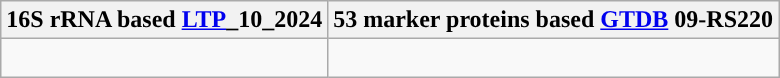<table class="wikitable">
<tr>
<th colspan=1>16S rRNA based <a href='#'>LTP</a>_10_2024</th>
<th colspan=1>53 marker proteins based <a href='#'>GTDB</a> 09-RS220</th>
</tr>
<tr>
<td style="vertical-align:top"><br></td>
<td><br></td>
</tr>
</table>
